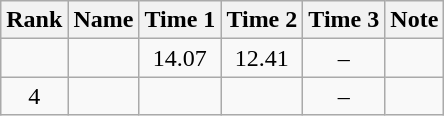<table class="wikitable sortable" style="text-align:center;">
<tr>
<th>Rank</th>
<th>Name</th>
<th>Time 1</th>
<th>Time 2</th>
<th>Time 3</th>
<th>Note</th>
</tr>
<tr>
<td></td>
<td style="text-align:left;"></td>
<td>14.07</td>
<td>12.41</td>
<td>–</td>
<td></td>
</tr>
<tr>
<td>4</td>
<td style="text-align:left;"></td>
<td></td>
<td></td>
<td>–</td>
<td></td>
</tr>
</table>
